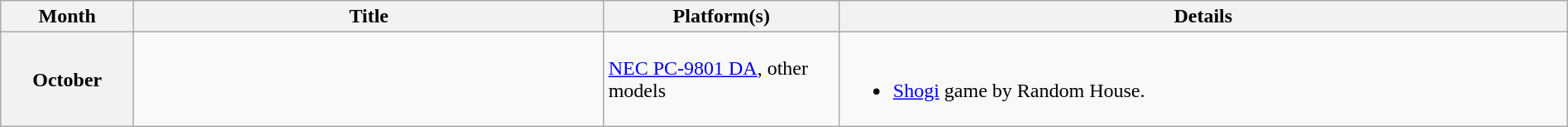<table class="wikitable" width="100%">
<tr>
<th scope="col" width="100px">Month</th>
<th scope="col" width="30%">Title</th>
<th scope="col" width="15%">Platform(s)</th>
<th scope="col">Details</th>
</tr>
<tr>
<th scope="row">October</th>
<td></td>
<td><a href='#'>NEC PC-9801 DA</a>, other models</td>
<td><br><ul><li><a href='#'>Shogi</a> game by Random House.</li></ul></td>
</tr>
</table>
